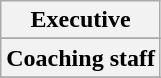<table class="wikitable">
<tr>
<th color:black;" scope="col" colspan="2">Executive</th>
</tr>
<tr>
</tr>
<tr>
</tr>
<tr>
</tr>
<tr>
</tr>
<tr>
<th color:black;" scope="col" colspan="2">Coaching staff<br></th>
</tr>
<tr>
</tr>
<tr>
</tr>
<tr>
</tr>
<tr>
</tr>
<tr>
</tr>
</table>
